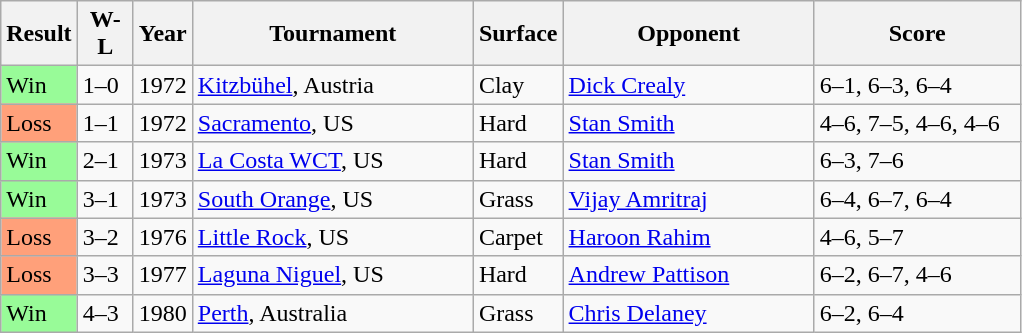<table class="sortable wikitable">
<tr>
<th>Result</th>
<th style="width:30px" class="unsortable">W-L</th>
<th style="width:30px">Year</th>
<th style="width:180px">Tournament</th>
<th style="width:50px">Surface</th>
<th style="width:160px">Opponent</th>
<th style="width:130px" class="unsortable">Score</th>
</tr>
<tr>
<td style="background:#98fb98;">Win</td>
<td>1–0</td>
<td>1972</td>
<td><a href='#'>Kitzbühel</a>, Austria</td>
<td>Clay</td>
<td> <a href='#'>Dick Crealy</a></td>
<td>6–1, 6–3, 6–4</td>
</tr>
<tr>
<td style="background:#ffa07a;">Loss</td>
<td>1–1</td>
<td>1972</td>
<td><a href='#'>Sacramento</a>, US</td>
<td>Hard</td>
<td> <a href='#'>Stan Smith</a></td>
<td>4–6, 7–5, 4–6, 4–6</td>
</tr>
<tr>
<td style="background:#98fb98;">Win</td>
<td>2–1</td>
<td>1973</td>
<td><a href='#'>La Costa WCT</a>, US</td>
<td>Hard</td>
<td> <a href='#'>Stan Smith</a></td>
<td>6–3, 7–6</td>
</tr>
<tr>
<td style="background:#98fb98;">Win</td>
<td>3–1</td>
<td>1973</td>
<td><a href='#'>South Orange</a>, US</td>
<td>Grass</td>
<td> <a href='#'>Vijay Amritraj</a></td>
<td>6–4, 6–7, 6–4</td>
</tr>
<tr>
<td style="background:#ffa07a;">Loss</td>
<td>3–2</td>
<td>1976</td>
<td><a href='#'>Little Rock</a>, US</td>
<td>Carpet</td>
<td> <a href='#'>Haroon Rahim</a></td>
<td>4–6, 5–7</td>
</tr>
<tr>
<td style="background:#ffa07a;">Loss</td>
<td>3–3</td>
<td>1977</td>
<td><a href='#'>Laguna Niguel</a>, US</td>
<td>Hard</td>
<td> <a href='#'>Andrew Pattison</a></td>
<td>6–2, 6–7, 4–6</td>
</tr>
<tr>
<td style="background:#98fb98;">Win</td>
<td>4–3</td>
<td>1980</td>
<td><a href='#'>Perth</a>, Australia</td>
<td>Grass</td>
<td> <a href='#'>Chris Delaney</a></td>
<td>6–2, 6–4</td>
</tr>
</table>
